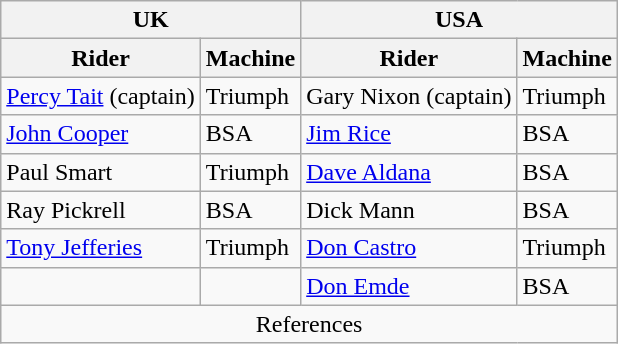<table class="wikitable">
<tr>
<th colspan=2>UK</th>
<th colspan=2>USA</th>
</tr>
<tr>
<th>Rider</th>
<th>Machine</th>
<th>Rider</th>
<th>Machine</th>
</tr>
<tr>
<td><a href='#'>Percy Tait</a> (captain)</td>
<td>Triumph</td>
<td>Gary Nixon (captain)</td>
<td>Triumph</td>
</tr>
<tr>
<td><a href='#'>John Cooper</a></td>
<td>BSA</td>
<td><a href='#'>Jim Rice</a></td>
<td>BSA</td>
</tr>
<tr>
<td>Paul Smart</td>
<td>Triumph</td>
<td><a href='#'>Dave Aldana</a></td>
<td>BSA</td>
</tr>
<tr>
<td>Ray Pickrell</td>
<td>BSA</td>
<td>Dick Mann</td>
<td>BSA</td>
</tr>
<tr>
<td><a href='#'>Tony Jefferies</a></td>
<td>Triumph</td>
<td><a href='#'>Don Castro</a></td>
<td>Triumph</td>
</tr>
<tr>
<td></td>
<td></td>
<td><a href='#'>Don Emde</a></td>
<td>BSA</td>
</tr>
<tr>
<td colspan=4 align="center">References</td>
</tr>
</table>
